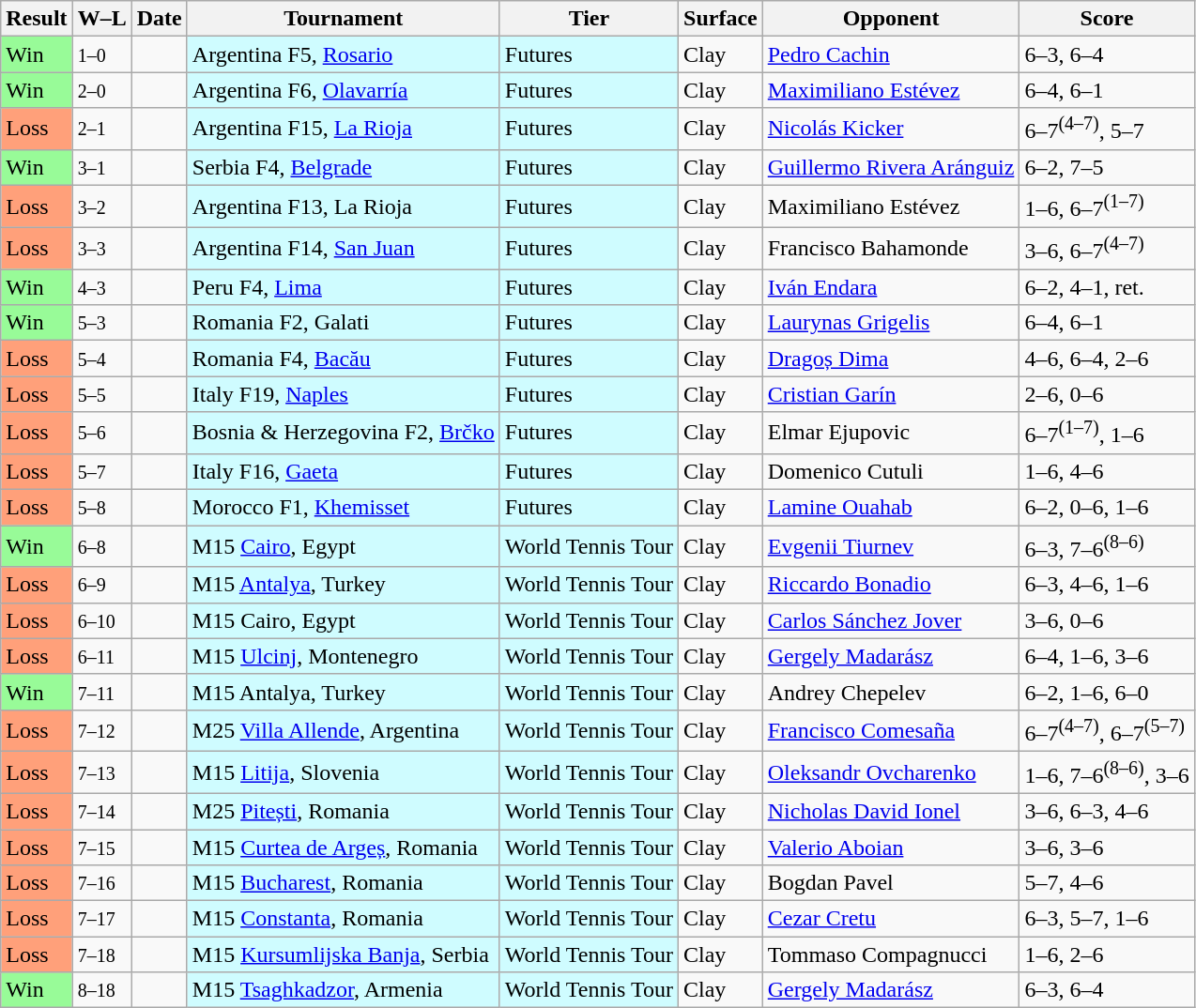<table class="sortable wikitable">
<tr>
<th>Result</th>
<th class="unsortable">W–L</th>
<th>Date</th>
<th>Tournament</th>
<th>Tier</th>
<th>Surface</th>
<th>Opponent</th>
<th class="unsortable">Score</th>
</tr>
<tr>
<td style="background:#98fb98;">Win</td>
<td><small>1–0</small></td>
<td></td>
<td style="background:#cffcff;">Argentina F5, <a href='#'>Rosario</a></td>
<td style="background:#cffcff;">Futures</td>
<td>Clay</td>
<td> <a href='#'>Pedro Cachin</a></td>
<td>6–3, 6–4</td>
</tr>
<tr>
<td style="background:#98fb98;">Win</td>
<td><small>2–0</small></td>
<td></td>
<td style="background:#cffcff;">Argentina F6, <a href='#'>Olavarría</a></td>
<td style="background:#cffcff;">Futures</td>
<td>Clay</td>
<td> <a href='#'>Maximiliano Estévez</a></td>
<td>6–4, 6–1</td>
</tr>
<tr>
<td style="background:#ffa07a;">Loss</td>
<td><small>2–1</small></td>
<td></td>
<td style="background:#cffcff;">Argentina F15, <a href='#'>La Rioja</a></td>
<td style="background:#cffcff;">Futures</td>
<td>Clay</td>
<td> <a href='#'>Nicolás Kicker</a></td>
<td>6–7<sup>(4–7)</sup>, 5–7</td>
</tr>
<tr>
<td style="background:#98fb98;">Win</td>
<td><small>3–1</small></td>
<td></td>
<td style="background:#cffcff;">Serbia F4, <a href='#'>Belgrade</a></td>
<td style="background:#cffcff;">Futures</td>
<td>Clay</td>
<td> <a href='#'>Guillermo Rivera Aránguiz</a></td>
<td>6–2, 7–5</td>
</tr>
<tr>
<td style="background:#ffa07a;">Loss</td>
<td><small>3–2</small></td>
<td></td>
<td style="background:#cffcff;">Argentina F13, La Rioja</td>
<td style="background:#cffcff;">Futures</td>
<td>Clay</td>
<td> Maximiliano Estévez</td>
<td>1–6, 6–7<sup>(1–7)</sup></td>
</tr>
<tr>
<td style="background:#ffa07a;">Loss</td>
<td><small>3–3</small></td>
<td></td>
<td style="background:#cffcff;">Argentina F14, <a href='#'>San Juan</a></td>
<td style="background:#cffcff;">Futures</td>
<td>Clay</td>
<td> Francisco Bahamonde</td>
<td>3–6, 6–7<sup>(4–7)</sup></td>
</tr>
<tr>
<td style="background:#98fb98;">Win</td>
<td><small>4–3</small></td>
<td></td>
<td style="background:#cffcff;">Peru F4, <a href='#'>Lima</a></td>
<td style="background:#cffcff;">Futures</td>
<td>Clay</td>
<td> <a href='#'>Iván Endara</a></td>
<td>6–2, 4–1, ret.</td>
</tr>
<tr>
<td style="background:#98fb98;">Win</td>
<td><small>5–3</small></td>
<td></td>
<td style="background:#cffcff;">Romania F2, Galati</td>
<td style="background:#cffcff;">Futures</td>
<td>Clay</td>
<td> <a href='#'>Laurynas Grigelis</a></td>
<td>6–4, 6–1</td>
</tr>
<tr>
<td style="background:#ffa07a;">Loss</td>
<td><small>5–4</small></td>
<td></td>
<td style="background:#cffcff;">Romania F4, <a href='#'>Bacău</a></td>
<td style="background:#cffcff;">Futures</td>
<td>Clay</td>
<td> <a href='#'>Dragoș Dima</a></td>
<td>4–6, 6–4, 2–6</td>
</tr>
<tr>
<td style="background:#ffa07a;">Loss</td>
<td><small>5–5</small></td>
<td></td>
<td style="background:#cffcff;">Italy F19, <a href='#'>Naples</a></td>
<td style="background:#cffcff;">Futures</td>
<td>Clay</td>
<td> <a href='#'>Cristian Garín</a></td>
<td>2–6, 0–6</td>
</tr>
<tr>
<td style="background:#ffa07a;">Loss</td>
<td><small>5–6</small></td>
<td></td>
<td style="background:#cffcff;">Bosnia & Herzegovina F2, <a href='#'>Brčko</a></td>
<td style="background:#cffcff;">Futures</td>
<td>Clay</td>
<td> Elmar Ejupovic</td>
<td>6–7<sup>(1–7)</sup>, 1–6</td>
</tr>
<tr>
<td style="background:#ffa07a;">Loss</td>
<td><small>5–7</small></td>
<td></td>
<td style="background:#cffcff;">Italy F16, <a href='#'>Gaeta</a></td>
<td style="background:#cffcff;">Futures</td>
<td>Clay</td>
<td> Domenico Cutuli</td>
<td>1–6, 4–6</td>
</tr>
<tr>
<td style="background:#ffa07a;">Loss</td>
<td><small>5–8</small></td>
<td></td>
<td style="background:#cffcff;">Morocco F1, <a href='#'>Khemisset</a></td>
<td style="background:#cffcff;">Futures</td>
<td>Clay</td>
<td> <a href='#'>Lamine Ouahab</a></td>
<td>6–2, 0–6, 1–6</td>
</tr>
<tr>
<td style="background:#98fb98;">Win</td>
<td><small>6–8</small></td>
<td></td>
<td style="background:#cffcff;">M15 <a href='#'>Cairo</a>, Egypt</td>
<td style="background:#cffcff;">World Tennis Tour</td>
<td>Clay</td>
<td> <a href='#'>Evgenii Tiurnev</a></td>
<td>6–3, 7–6<sup>(8–6)</sup></td>
</tr>
<tr>
<td style="background:#ffa07a;">Loss</td>
<td><small>6–9</small></td>
<td></td>
<td style="background:#cffcff;">M15 <a href='#'>Antalya</a>, Turkey</td>
<td style="background:#cffcff;">World Tennis Tour</td>
<td>Clay</td>
<td> <a href='#'>Riccardo Bonadio</a></td>
<td>6–3, 4–6, 1–6</td>
</tr>
<tr>
<td style="background:#ffa07a;">Loss</td>
<td><small>6–10</small></td>
<td></td>
<td style="background:#cffcff;">M15 Cairo, Egypt</td>
<td style="background:#cffcff;">World Tennis Tour</td>
<td>Clay</td>
<td> <a href='#'>Carlos Sánchez Jover</a></td>
<td>3–6, 0–6</td>
</tr>
<tr>
<td style="background:#ffa07a;">Loss</td>
<td><small>6–11</small></td>
<td></td>
<td style="background:#cffcff;">M15 <a href='#'>Ulcinj</a>, Montenegro</td>
<td style="background:#cffcff;">World Tennis Tour</td>
<td>Clay</td>
<td> <a href='#'>Gergely Madarász</a></td>
<td>6–4, 1–6, 3–6</td>
</tr>
<tr>
<td style="background:#98fb98;">Win</td>
<td><small>7–11</small></td>
<td></td>
<td style="background:#cffcff;">M15 Antalya, Turkey</td>
<td style="background:#cffcff;">World Tennis Tour</td>
<td>Clay</td>
<td> Andrey Chepelev</td>
<td>6–2, 1–6, 6–0</td>
</tr>
<tr>
<td style="background:#ffa07a;">Loss</td>
<td><small>7–12</small></td>
<td></td>
<td style="background:#cffcff;">M25 <a href='#'>Villa Allende</a>, Argentina</td>
<td style="background:#cffcff;">World Tennis Tour</td>
<td>Clay</td>
<td> <a href='#'>Francisco Comesaña</a></td>
<td>6–7<sup>(4–7)</sup>, 6–7<sup>(5–7)</sup></td>
</tr>
<tr>
<td style="background:#ffa07a;">Loss</td>
<td><small>7–13</small></td>
<td></td>
<td style="background:#cffcff;">M15 <a href='#'>Litija</a>, Slovenia</td>
<td style="background:#cffcff;">World Tennis Tour</td>
<td>Clay</td>
<td> <a href='#'>Oleksandr Ovcharenko</a></td>
<td>1–6, 7–6<sup>(8–6)</sup>, 3–6</td>
</tr>
<tr>
<td style="background:#ffa07a;">Loss</td>
<td><small>7–14</small></td>
<td></td>
<td style="background:#cffcff;">M25 <a href='#'>Pitești</a>, Romania</td>
<td style="background:#cffcff;">World Tennis Tour</td>
<td>Clay</td>
<td> <a href='#'>Nicholas David Ionel</a></td>
<td>3–6, 6–3, 4–6</td>
</tr>
<tr>
<td style="background:#ffa07a;">Loss</td>
<td><small>7–15</small></td>
<td></td>
<td style="background:#cffcff;">M15 <a href='#'>Curtea de Argeș</a>, Romania</td>
<td style="background:#cffcff;">World Tennis Tour</td>
<td>Clay</td>
<td> <a href='#'>Valerio Aboian</a></td>
<td>3–6, 3–6</td>
</tr>
<tr>
<td style="background:#ffa07a;">Loss</td>
<td><small>7–16</small></td>
<td></td>
<td style="background:#cffcff;">M15 <a href='#'>Bucharest</a>, Romania</td>
<td style="background:#cffcff;">World Tennis Tour</td>
<td>Clay</td>
<td> Bogdan Pavel</td>
<td>5–7, 4–6</td>
</tr>
<tr>
<td style="background:#ffa07a;">Loss</td>
<td><small>7–17</small></td>
<td></td>
<td style="background:#cffcff;">M15 <a href='#'>Constanta</a>, Romania</td>
<td style="background:#cffcff;">World Tennis Tour</td>
<td>Clay</td>
<td> <a href='#'>Cezar Cretu</a></td>
<td>6–3, 5–7, 1–6</td>
</tr>
<tr>
<td style="background:#ffa07a;">Loss</td>
<td><small>7–18</small></td>
<td></td>
<td style="background:#cffcff;">M15 <a href='#'>Kursumlijska Banja</a>, Serbia</td>
<td style="background:#cffcff;">World Tennis Tour</td>
<td>Clay</td>
<td> Tommaso Compagnucci</td>
<td>1–6, 2–6</td>
</tr>
<tr>
<td style="background:#98fb98;">Win</td>
<td><small>8–18</small></td>
<td></td>
<td style="background:#cffcff;">M15 <a href='#'>Tsaghkadzor</a>, Armenia</td>
<td style="background:#cffcff;">World Tennis Tour</td>
<td>Clay</td>
<td> <a href='#'>Gergely Madarász</a></td>
<td>6–3, 6–4</td>
</tr>
</table>
